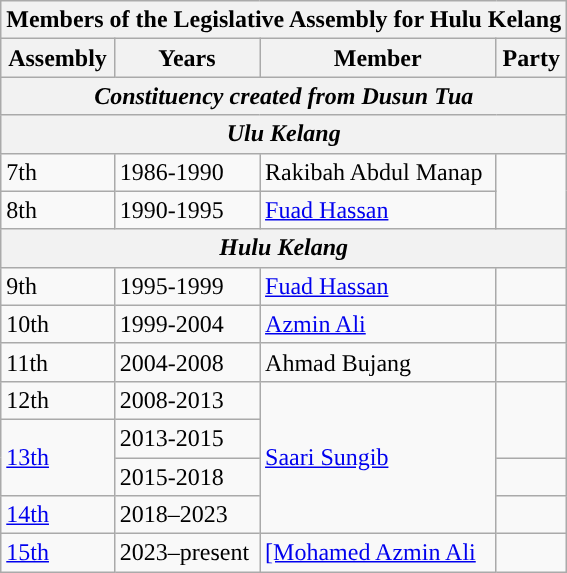<table class=wikitable>
<tr>
<th colspan=4>Members of the Legislative Assembly for Hulu Kelang</th>
</tr>
<tr>
<th>Assembly</th>
<th>Years</th>
<th>Member</th>
<th>Party</th>
</tr>
<tr>
<th colspan=4 align=center><em>Constituency created from Dusun Tua</em></th>
</tr>
<tr>
<th colspan="4"><em>Ulu Kelang</em></th>
</tr>
<tr>
<td>7th</td>
<td>1986-1990</td>
<td>Rakibah Abdul Manap</td>
<td rowspan="2"></td>
</tr>
<tr>
<td>8th</td>
<td>1990-1995</td>
<td><a href='#'>Fuad Hassan</a></td>
</tr>
<tr>
<th colspan="4"><em>Hulu Kelang</em></th>
</tr>
<tr>
<td>9th</td>
<td>1995-1999</td>
<td><a href='#'>Fuad Hassan</a></td>
<td></td>
</tr>
<tr>
<td>10th</td>
<td>1999-2004</td>
<td><a href='#'>Azmin Ali</a></td>
<td></td>
</tr>
<tr>
<td>11th</td>
<td>2004-2008</td>
<td>Ahmad Bujang</td>
<td></td>
</tr>
<tr>
<td>12th</td>
<td>2008-2013</td>
<td rowspan=4><a href='#'>Saari Sungib</a></td>
<td rowspan=2></td>
</tr>
<tr>
<td rowspan=2><a href='#'>13th</a></td>
<td>2013-2015</td>
</tr>
<tr>
<td>2015-2018</td>
<td></td>
</tr>
<tr>
<td><a href='#'>14th</a></td>
<td>2018–2023</td>
<td></td>
</tr>
<tr>
<td><a href='#'>15th</a></td>
<td>2023–present</td>
<td><a href='#'>[Mohamed Azmin Ali</a></td>
<td></td>
</tr>
</table>
